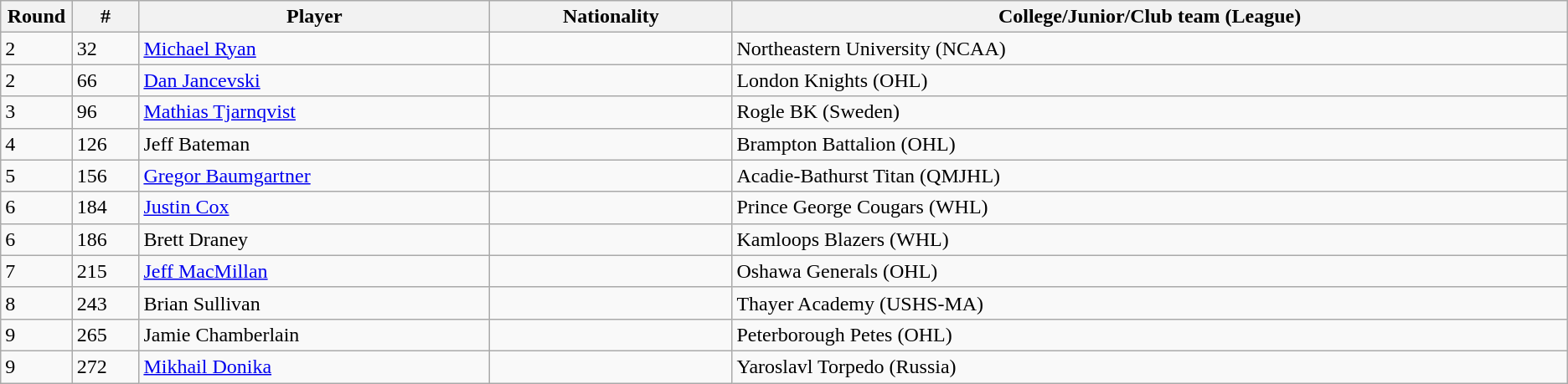<table class="wikitable">
<tr align="center">
<th bgcolor="#DDDDFF" width="4.0%">Round</th>
<th bgcolor="#DDDDFF" width="4.0%">#</th>
<th bgcolor="#DDDDFF" width="21.0%">Player</th>
<th bgcolor="#DDDDFF" width="14.5%">Nationality</th>
<th bgcolor="#DDDDFF" width="50.0%">College/Junior/Club team (League)</th>
</tr>
<tr>
<td>2</td>
<td>32</td>
<td><a href='#'>Michael Ryan</a></td>
<td></td>
<td>Northeastern University (NCAA)</td>
</tr>
<tr>
<td>2</td>
<td>66</td>
<td><a href='#'>Dan Jancevski</a></td>
<td></td>
<td>London Knights (OHL)</td>
</tr>
<tr>
<td>3</td>
<td>96</td>
<td><a href='#'>Mathias Tjarnqvist</a></td>
<td></td>
<td>Rogle BK (Sweden)</td>
</tr>
<tr>
<td>4</td>
<td>126</td>
<td>Jeff Bateman</td>
<td></td>
<td>Brampton Battalion (OHL)</td>
</tr>
<tr>
<td>5</td>
<td>156</td>
<td><a href='#'>Gregor Baumgartner</a></td>
<td></td>
<td>Acadie-Bathurst Titan (QMJHL)</td>
</tr>
<tr>
<td>6</td>
<td>184</td>
<td><a href='#'>Justin Cox</a></td>
<td></td>
<td>Prince George Cougars (WHL)</td>
</tr>
<tr>
<td>6</td>
<td>186</td>
<td>Brett Draney</td>
<td></td>
<td>Kamloops Blazers (WHL)</td>
</tr>
<tr>
<td>7</td>
<td>215</td>
<td><a href='#'>Jeff MacMillan</a></td>
<td></td>
<td>Oshawa Generals (OHL)</td>
</tr>
<tr>
<td>8</td>
<td>243</td>
<td>Brian Sullivan</td>
<td></td>
<td>Thayer Academy (USHS-MA)</td>
</tr>
<tr>
<td>9</td>
<td>265</td>
<td>Jamie Chamberlain</td>
<td></td>
<td>Peterborough Petes (OHL)</td>
</tr>
<tr>
<td>9</td>
<td>272</td>
<td><a href='#'>Mikhail Donika</a></td>
<td></td>
<td>Yaroslavl Torpedo (Russia)</td>
</tr>
</table>
